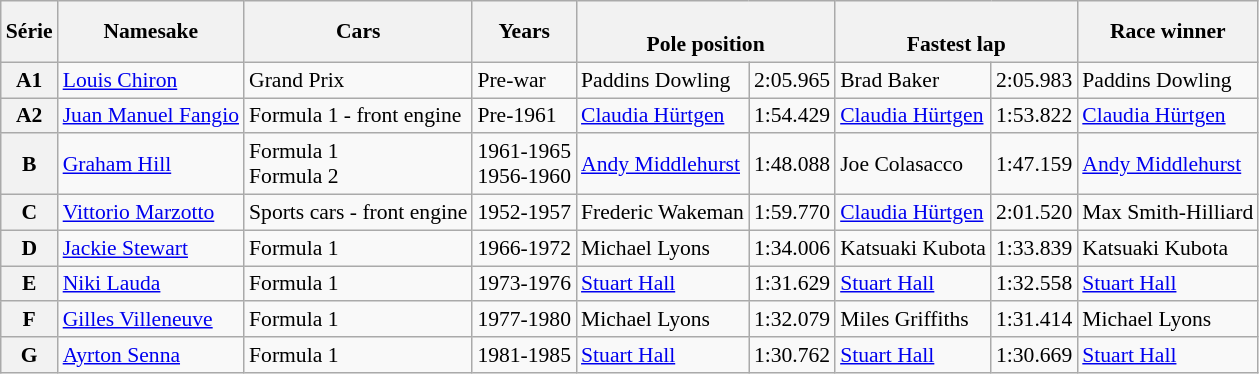<table class="wikitable" style="font-size:90%">
<tr>
<th>Série</th>
<th>Namesake</th>
<th>Cars</th>
<th>Years</th>
<th colspan=2><br>Pole position</th>
<th colspan=2><br>Fastest lap</th>
<th>Race winner</th>
</tr>
<tr>
<th>A1</th>
<td><a href='#'>Louis Chiron</a></td>
<td>Grand Prix</td>
<td>Pre-war</td>
<td align=left> Paddins Dowling</td>
<td>2:05.965</td>
<td align=left> Brad Baker</td>
<td>2:05.983</td>
<td align=left> Paddins Dowling</td>
</tr>
<tr>
<th>A2</th>
<td><a href='#'>Juan Manuel Fangio</a></td>
<td>Formula 1 - front engine</td>
<td>Pre-1961</td>
<td align=left> <a href='#'>Claudia Hürtgen</a></td>
<td>1:54.429</td>
<td align=left> <a href='#'>Claudia Hürtgen</a></td>
<td>1:53.822</td>
<td align=left> <a href='#'>Claudia Hürtgen</a></td>
</tr>
<tr>
<th>B</th>
<td><a href='#'>Graham Hill</a></td>
<td>Formula 1<br>Formula 2</td>
<td>1961-1965<br>1956-1960</td>
<td align=left> <a href='#'>Andy Middlehurst</a></td>
<td>1:48.088</td>
<td align=left> Joe Colasacco</td>
<td>1:47.159</td>
<td align=left> <a href='#'>Andy Middlehurst</a></td>
</tr>
<tr>
<th>C</th>
<td><a href='#'>Vittorio Marzotto</a></td>
<td>Sports cars - front engine</td>
<td>1952-1957</td>
<td align=left> Frederic Wakeman</td>
<td>1:59.770</td>
<td align=left> <a href='#'>Claudia Hürtgen</a></td>
<td>2:01.520</td>
<td align=left> Max Smith-Hilliard</td>
</tr>
<tr>
<th>D</th>
<td><a href='#'>Jackie Stewart</a></td>
<td>Formula 1</td>
<td>1966-1972</td>
<td align=left> Michael Lyons</td>
<td>1:34.006</td>
<td align=left> Katsuaki Kubota</td>
<td>1:33.839</td>
<td align=left> Katsuaki Kubota</td>
</tr>
<tr>
<th>E</th>
<td><a href='#'>Niki Lauda</a></td>
<td>Formula 1</td>
<td>1973-1976</td>
<td align=left> <a href='#'>Stuart Hall</a></td>
<td>1:31.629</td>
<td align=left> <a href='#'>Stuart Hall</a></td>
<td>1:32.558</td>
<td align=left> <a href='#'>Stuart Hall</a></td>
</tr>
<tr>
<th>F</th>
<td><a href='#'>Gilles Villeneuve</a></td>
<td>Formula 1</td>
<td>1977-1980</td>
<td align=left> Michael Lyons</td>
<td>1:32.079</td>
<td align=left> Miles Griffiths</td>
<td>1:31.414</td>
<td align=left> Michael Lyons</td>
</tr>
<tr>
<th>G</th>
<td><a href='#'>Ayrton Senna</a></td>
<td>Formula 1</td>
<td>1981-1985</td>
<td align=left> <a href='#'>Stuart Hall</a></td>
<td>1:30.762</td>
<td align=left> <a href='#'>Stuart Hall</a></td>
<td>1:30.669</td>
<td align=left> <a href='#'>Stuart Hall</a></td>
</tr>
</table>
